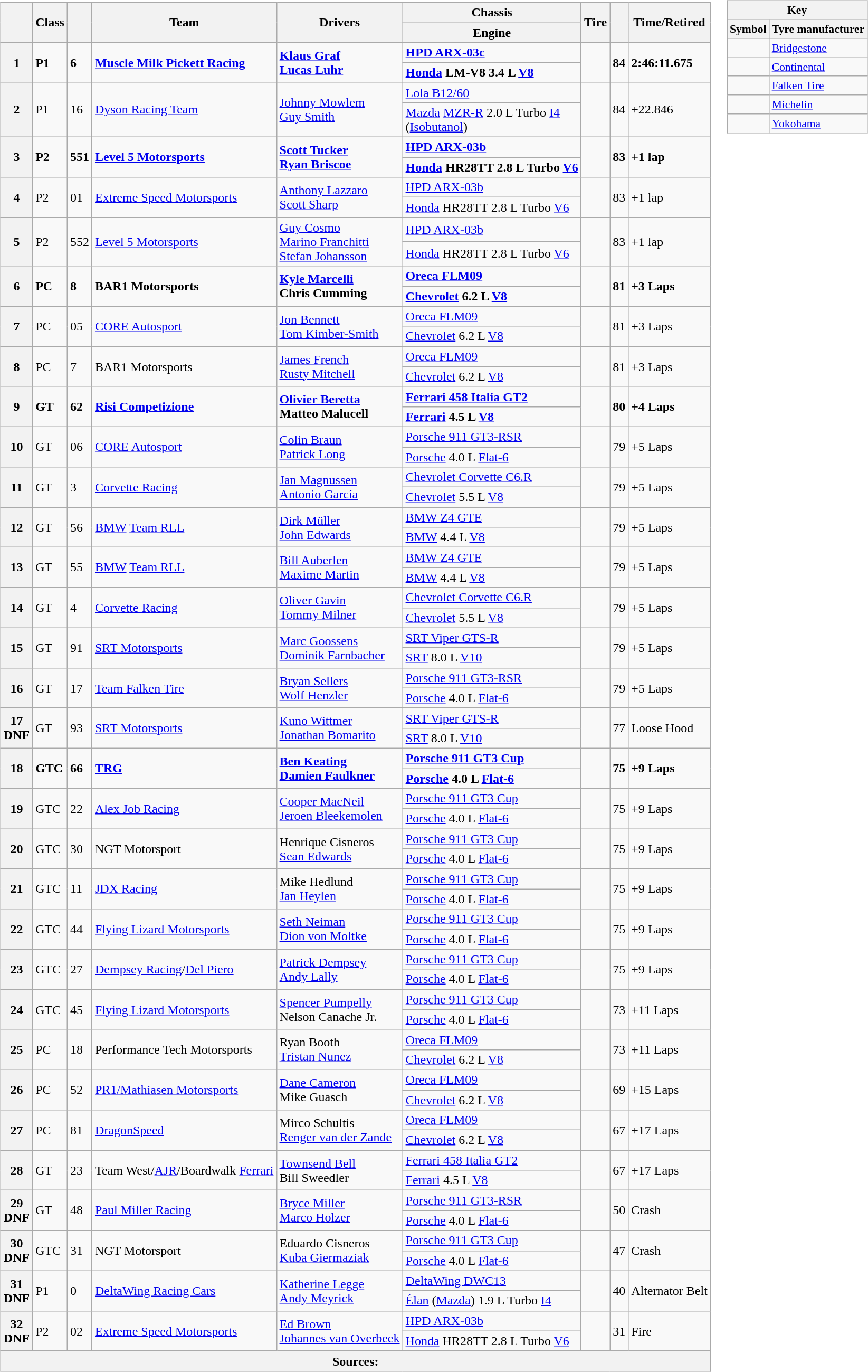<table>
<tr valign="top">
<td><br><table class="wikitable">
<tr>
<th rowspan="2"></th>
<th rowspan="2">Class</th>
<th rowspan="2"></th>
<th rowspan="2">Team</th>
<th rowspan="2">Drivers</th>
<th>Chassis</th>
<th rowspan="2">Tire</th>
<th rowspan="2"></th>
<th rowspan="2">Time/Retired</th>
</tr>
<tr>
<th>Engine</th>
</tr>
<tr style="font-weight:bold">
<th rowspan="2">1</th>
<td rowspan="2">P1</td>
<td rowspan="2">6</td>
<td rowspan="2"> <a href='#'>Muscle Milk Pickett Racing</a></td>
<td rowspan="2"> <a href='#'>Klaus Graf</a><br> <a href='#'>Lucas Luhr</a></td>
<td><a href='#'>HPD ARX-03c</a></td>
<td rowspan="2"></td>
<td rowspan="2">84</td>
<td rowspan="2">2:46:11.675</td>
</tr>
<tr style="font-weight:bold">
<td><a href='#'>Honda</a> LM-V8 3.4 L <a href='#'>V8</a></td>
</tr>
<tr>
<th rowspan="2">2</th>
<td rowspan="2">P1</td>
<td rowspan="2">16</td>
<td rowspan="2"> <a href='#'>Dyson Racing Team</a></td>
<td rowspan="2"> <a href='#'>Johnny Mowlem</a><br> <a href='#'>Guy Smith</a></td>
<td><a href='#'>Lola B12/60</a></td>
<td rowspan="2"></td>
<td rowspan="2">84</td>
<td rowspan="2">+22.846</td>
</tr>
<tr>
<td><a href='#'>Mazda</a> <a href='#'>MZR-R</a> 2.0 L Turbo <a href='#'>I4</a><br>(<a href='#'>Isobutanol</a>)</td>
</tr>
<tr style="font-weight:bold">
<th rowspan="2">3</th>
<td rowspan="2">P2</td>
<td rowspan="2">551</td>
<td rowspan="2"> <a href='#'>Level 5 Motorsports</a></td>
<td rowspan="2"> <a href='#'>Scott Tucker</a><br> <a href='#'>Ryan Briscoe</a></td>
<td><a href='#'>HPD ARX-03b</a></td>
<td rowspan="2"></td>
<td rowspan="2">83</td>
<td rowspan="2">+1 lap</td>
</tr>
<tr style="font-weight:bold">
<td><a href='#'>Honda</a> HR28TT 2.8 L Turbo <a href='#'>V6</a></td>
</tr>
<tr>
<th rowspan="2">4</th>
<td rowspan="2">P2</td>
<td rowspan="2">01</td>
<td rowspan="2"> <a href='#'>Extreme Speed Motorsports</a></td>
<td rowspan="2"> <a href='#'>Anthony Lazzaro</a><br> <a href='#'>Scott Sharp</a></td>
<td><a href='#'>HPD ARX-03b</a></td>
<td rowspan="2"></td>
<td rowspan="2">83</td>
<td rowspan="2">+1 lap</td>
</tr>
<tr>
<td><a href='#'>Honda</a> HR28TT 2.8 L Turbo <a href='#'>V6</a></td>
</tr>
<tr>
<th rowspan="2">5</th>
<td rowspan="2">P2</td>
<td rowspan="2">552</td>
<td rowspan="2"> <a href='#'>Level 5 Motorsports</a></td>
<td rowspan="2"> <a href='#'>Guy Cosmo</a><br> <a href='#'>Marino Franchitti</a><br> <a href='#'>Stefan Johansson</a></td>
<td><a href='#'>HPD ARX-03b</a></td>
<td rowspan="2"></td>
<td rowspan="2">83</td>
<td rowspan="2">+1 lap</td>
</tr>
<tr>
<td><a href='#'>Honda</a> HR28TT 2.8 L Turbo <a href='#'>V6</a></td>
</tr>
<tr style="font-weight:bold">
<th rowspan="2">6</th>
<td rowspan="2">PC</td>
<td rowspan="2">8</td>
<td rowspan="2"> BAR1 Motorsports</td>
<td rowspan="2"> <a href='#'>Kyle Marcelli</a><br> Chris Cumming</td>
<td><a href='#'>Oreca FLM09</a></td>
<td rowspan="2"></td>
<td rowspan="2">81</td>
<td rowspan="2">+3 Laps</td>
</tr>
<tr style="font-weight:bold">
<td><a href='#'>Chevrolet</a> 6.2 L <a href='#'>V8</a></td>
</tr>
<tr>
<th rowspan="2">7</th>
<td rowspan="2">PC</td>
<td rowspan="2">05</td>
<td rowspan="2"> <a href='#'>CORE Autosport</a></td>
<td rowspan="2"> <a href='#'>Jon Bennett</a><br> <a href='#'>Tom Kimber-Smith</a></td>
<td><a href='#'>Oreca FLM09</a></td>
<td rowspan="2"></td>
<td rowspan="2">81</td>
<td rowspan="2">+3 Laps</td>
</tr>
<tr>
<td><a href='#'>Chevrolet</a> 6.2 L <a href='#'>V8</a></td>
</tr>
<tr>
<th rowspan="2">8</th>
<td rowspan="2">PC</td>
<td rowspan="2">7</td>
<td rowspan="2"> BAR1 Motorsports</td>
<td rowspan="2"> <a href='#'>James French</a><br> <a href='#'>Rusty Mitchell</a></td>
<td><a href='#'>Oreca FLM09</a></td>
<td rowspan="2"></td>
<td rowspan="2">81</td>
<td rowspan="2">+3 Laps</td>
</tr>
<tr>
<td><a href='#'>Chevrolet</a> 6.2 L <a href='#'>V8</a></td>
</tr>
<tr style="font-weight:bold">
<th rowspan="2">9</th>
<td rowspan="2">GT</td>
<td rowspan="2">62</td>
<td rowspan="2"> <a href='#'>Risi Competizione</a></td>
<td rowspan="2"> <a href='#'>Olivier Beretta</a><br> Matteo Malucell</td>
<td><a href='#'>Ferrari 458 Italia GT2</a></td>
<td rowspan="2"></td>
<td rowspan="2">80</td>
<td rowspan="2">+4 Laps</td>
</tr>
<tr style="font-weight:bold">
<td><a href='#'>Ferrari</a> 4.5 L <a href='#'>V8</a></td>
</tr>
<tr>
<th rowspan="2">10</th>
<td rowspan="2">GT</td>
<td rowspan="2">06</td>
<td rowspan="2"> <a href='#'>CORE Autosport</a></td>
<td rowspan="2"> <a href='#'>Colin Braun</a><br> <a href='#'>Patrick Long</a></td>
<td><a href='#'>Porsche 911 GT3-RSR</a></td>
<td rowspan="2"></td>
<td rowspan="2">79</td>
<td rowspan="2">+5 Laps</td>
</tr>
<tr>
<td><a href='#'>Porsche</a> 4.0 L <a href='#'>Flat-6</a></td>
</tr>
<tr>
<th rowspan="2">11</th>
<td rowspan="2">GT</td>
<td rowspan="2">3</td>
<td rowspan="2"> <a href='#'>Corvette Racing</a></td>
<td rowspan="2"> <a href='#'>Jan Magnussen</a><br> <a href='#'>Antonio García</a></td>
<td><a href='#'>Chevrolet Corvette C6.R</a></td>
<td rowspan="2"></td>
<td rowspan="2">79</td>
<td rowspan="2">+5 Laps</td>
</tr>
<tr>
<td><a href='#'>Chevrolet</a> 5.5 L <a href='#'>V8</a></td>
</tr>
<tr>
<th rowspan="2">12</th>
<td rowspan="2">GT</td>
<td rowspan="2">56</td>
<td rowspan="2"> <a href='#'>BMW</a> <a href='#'>Team RLL</a></td>
<td rowspan="2"> <a href='#'>Dirk Müller</a><br> <a href='#'>John Edwards</a></td>
<td><a href='#'>BMW Z4 GTE</a></td>
<td rowspan="2"></td>
<td rowspan="2">79</td>
<td rowspan="2">+5 Laps</td>
</tr>
<tr>
<td><a href='#'>BMW</a> 4.4 L <a href='#'>V8</a></td>
</tr>
<tr>
<th rowspan="2">13</th>
<td rowspan="2">GT</td>
<td rowspan="2">55</td>
<td rowspan="2"> <a href='#'>BMW</a> <a href='#'>Team RLL</a></td>
<td rowspan="2"> <a href='#'>Bill Auberlen</a><br> <a href='#'>Maxime Martin</a></td>
<td><a href='#'>BMW Z4 GTE</a></td>
<td rowspan="2"></td>
<td rowspan="2">79</td>
<td rowspan="2">+5 Laps</td>
</tr>
<tr>
<td><a href='#'>BMW</a> 4.4 L <a href='#'>V8</a></td>
</tr>
<tr>
<th rowspan="2">14</th>
<td rowspan="2">GT</td>
<td rowspan="2">4</td>
<td rowspan="2"> <a href='#'>Corvette Racing</a></td>
<td rowspan="2"> <a href='#'>Oliver Gavin</a><br> <a href='#'>Tommy Milner</a></td>
<td><a href='#'>Chevrolet Corvette C6.R</a></td>
<td rowspan="2"></td>
<td rowspan="2">79</td>
<td rowspan="2">+5 Laps</td>
</tr>
<tr>
<td><a href='#'>Chevrolet</a> 5.5 L <a href='#'>V8</a></td>
</tr>
<tr>
<th rowspan="2">15</th>
<td rowspan="2">GT</td>
<td rowspan="2">91</td>
<td rowspan="2"> <a href='#'>SRT Motorsports</a></td>
<td rowspan="2"> <a href='#'>Marc Goossens</a><br> <a href='#'>Dominik Farnbacher</a></td>
<td><a href='#'>SRT Viper GTS-R</a></td>
<td rowspan="2"></td>
<td rowspan="2">79</td>
<td rowspan="2">+5 Laps</td>
</tr>
<tr>
<td><a href='#'>SRT</a> 8.0 L <a href='#'>V10</a></td>
</tr>
<tr>
<th rowspan="2">16</th>
<td rowspan="2">GT</td>
<td rowspan="2">17</td>
<td rowspan="2"> <a href='#'>Team Falken Tire</a></td>
<td rowspan="2"> <a href='#'>Bryan Sellers</a><br> <a href='#'>Wolf Henzler</a></td>
<td><a href='#'>Porsche 911 GT3-RSR</a></td>
<td rowspan="2"></td>
<td rowspan="2">79</td>
<td rowspan="2">+5 Laps</td>
</tr>
<tr>
<td><a href='#'>Porsche</a> 4.0 L <a href='#'>Flat-6</a></td>
</tr>
<tr>
<th rowspan="2">17<br>DNF</th>
<td rowspan="2">GT</td>
<td rowspan="2">93</td>
<td rowspan="2"> <a href='#'>SRT Motorsports</a></td>
<td rowspan="2"> <a href='#'>Kuno Wittmer</a><br> <a href='#'>Jonathan Bomarito</a></td>
<td><a href='#'>SRT Viper GTS-R</a></td>
<td rowspan="2"></td>
<td rowspan="2">77</td>
<td rowspan="2">Loose Hood</td>
</tr>
<tr>
<td><a href='#'>SRT</a> 8.0 L <a href='#'>V10</a></td>
</tr>
<tr style="font-weight:bold">
<th rowspan="2">18</th>
<td rowspan="2">GTC</td>
<td rowspan="2">66</td>
<td rowspan="2"> <a href='#'>TRG</a></td>
<td rowspan="2"> <a href='#'>Ben Keating</a><br> <a href='#'>Damien Faulkner</a></td>
<td><a href='#'>Porsche 911 GT3 Cup</a></td>
<td rowspan="2"></td>
<td rowspan="2">75</td>
<td rowspan="2">+9 Laps</td>
</tr>
<tr style="font-weight:bold">
<td><a href='#'>Porsche</a> 4.0 L <a href='#'>Flat-6</a></td>
</tr>
<tr>
<th rowspan="2">19</th>
<td rowspan="2">GTC</td>
<td rowspan="2">22</td>
<td rowspan="2"> <a href='#'>Alex Job Racing</a></td>
<td rowspan="2"> <a href='#'>Cooper MacNeil</a><br> <a href='#'>Jeroen Bleekemolen</a></td>
<td><a href='#'>Porsche 911 GT3 Cup</a></td>
<td rowspan="2"></td>
<td rowspan="2">75</td>
<td rowspan="2">+9 Laps</td>
</tr>
<tr>
<td><a href='#'>Porsche</a> 4.0 L <a href='#'>Flat-6</a></td>
</tr>
<tr>
<th rowspan="2">20</th>
<td rowspan="2">GTC</td>
<td rowspan="2">30</td>
<td rowspan="2"> NGT Motorsport</td>
<td rowspan="2"> Henrique Cisneros<br> <a href='#'>Sean Edwards</a></td>
<td><a href='#'>Porsche 911 GT3 Cup</a></td>
<td rowspan="2"></td>
<td rowspan="2">75</td>
<td rowspan="2">+9 Laps</td>
</tr>
<tr>
<td><a href='#'>Porsche</a> 4.0 L <a href='#'>Flat-6</a></td>
</tr>
<tr>
<th rowspan="2">21</th>
<td rowspan="2">GTC</td>
<td rowspan="2">11</td>
<td rowspan="2"> <a href='#'>JDX Racing</a></td>
<td rowspan="2"> Mike Hedlund<br> <a href='#'>Jan Heylen</a></td>
<td><a href='#'>Porsche 911 GT3 Cup</a></td>
<td rowspan="2"></td>
<td rowspan="2">75</td>
<td rowspan="2">+9 Laps</td>
</tr>
<tr>
<td><a href='#'>Porsche</a> 4.0 L <a href='#'>Flat-6</a></td>
</tr>
<tr>
<th rowspan="2">22</th>
<td rowspan="2">GTC</td>
<td rowspan="2">44</td>
<td rowspan="2"> <a href='#'>Flying Lizard Motorsports</a></td>
<td rowspan="2"> <a href='#'>Seth Neiman</a><br> <a href='#'>Dion von Moltke</a></td>
<td><a href='#'>Porsche 911 GT3 Cup</a></td>
<td rowspan="2"></td>
<td rowspan="2">75</td>
<td rowspan="2">+9 Laps</td>
</tr>
<tr>
<td><a href='#'>Porsche</a> 4.0 L <a href='#'>Flat-6</a></td>
</tr>
<tr>
<th rowspan="2">23</th>
<td rowspan="2">GTC</td>
<td rowspan="2">27</td>
<td rowspan="2"> <a href='#'>Dempsey Racing</a>/<a href='#'>Del Piero</a></td>
<td rowspan="2"> <a href='#'>Patrick Dempsey</a><br> <a href='#'>Andy Lally</a></td>
<td><a href='#'>Porsche 911 GT3 Cup</a></td>
<td rowspan="2"></td>
<td rowspan="2">75</td>
<td rowspan="2">+9 Laps</td>
</tr>
<tr>
<td><a href='#'>Porsche</a> 4.0 L <a href='#'>Flat-6</a></td>
</tr>
<tr>
<th rowspan="2">24</th>
<td rowspan="2">GTC</td>
<td rowspan="2">45</td>
<td rowspan="2"> <a href='#'>Flying Lizard Motorsports</a></td>
<td rowspan="2"> <a href='#'>Spencer Pumpelly</a><br> Nelson Canache Jr.</td>
<td><a href='#'>Porsche 911 GT3 Cup</a></td>
<td rowspan="2"></td>
<td rowspan="2">73</td>
<td rowspan="2">+11 Laps</td>
</tr>
<tr>
<td><a href='#'>Porsche</a> 4.0 L <a href='#'>Flat-6</a></td>
</tr>
<tr>
<th rowspan="2">25</th>
<td rowspan="2">PC</td>
<td rowspan="2">18</td>
<td rowspan="2"> Performance Tech Motorsports</td>
<td rowspan="2"> Ryan Booth<br> <a href='#'>Tristan Nunez</a></td>
<td><a href='#'>Oreca FLM09</a></td>
<td rowspan="2"></td>
<td rowspan="2">73</td>
<td rowspan="2">+11 Laps</td>
</tr>
<tr>
<td><a href='#'>Chevrolet</a> 6.2 L <a href='#'>V8</a></td>
</tr>
<tr>
<th rowspan="2">26</th>
<td rowspan="2">PC</td>
<td rowspan="2">52</td>
<td rowspan="2"> <a href='#'>PR1/Mathiasen Motorsports</a></td>
<td rowspan="2"> <a href='#'>Dane Cameron</a><br> Mike Guasch</td>
<td><a href='#'>Oreca FLM09</a></td>
<td rowspan="2"></td>
<td rowspan="2">69</td>
<td rowspan="2">+15 Laps</td>
</tr>
<tr>
<td><a href='#'>Chevrolet</a> 6.2 L <a href='#'>V8</a></td>
</tr>
<tr>
<th rowspan="2">27</th>
<td rowspan="2">PC</td>
<td rowspan="2">81</td>
<td rowspan="2"> <a href='#'>DragonSpeed</a></td>
<td rowspan="2"> Mirco Schultis<br> <a href='#'>Renger van der Zande</a></td>
<td><a href='#'>Oreca FLM09</a></td>
<td rowspan="2"></td>
<td rowspan="2">67</td>
<td rowspan="2">+17 Laps</td>
</tr>
<tr>
<td><a href='#'>Chevrolet</a> 6.2 L <a href='#'>V8</a></td>
</tr>
<tr>
<th rowspan="2">28</th>
<td rowspan="2">GT</td>
<td rowspan="2">23</td>
<td rowspan="2"> Team West/<a href='#'>AJR</a>/Boardwalk <a href='#'>Ferrari</a></td>
<td rowspan="2"> <a href='#'>Townsend Bell</a><br> Bill Sweedler</td>
<td><a href='#'>Ferrari 458 Italia GT2</a></td>
<td rowspan="2"></td>
<td rowspan="2">67</td>
<td rowspan="2">+17 Laps</td>
</tr>
<tr>
<td><a href='#'>Ferrari</a> 4.5 L <a href='#'>V8</a></td>
</tr>
<tr>
<th rowspan="2">29<br>DNF</th>
<td rowspan="2">GT</td>
<td rowspan="2">48</td>
<td rowspan="2"> <a href='#'>Paul Miller Racing</a></td>
<td rowspan="2"> <a href='#'>Bryce Miller</a><br> <a href='#'>Marco Holzer</a></td>
<td><a href='#'>Porsche 911 GT3-RSR</a></td>
<td rowspan="2"></td>
<td rowspan="2">50</td>
<td rowspan="2">Crash</td>
</tr>
<tr>
<td><a href='#'>Porsche</a> 4.0 L <a href='#'>Flat-6</a></td>
</tr>
<tr>
<th rowspan="2">30<br>DNF</th>
<td rowspan="2">GTC</td>
<td rowspan="2">31</td>
<td rowspan="2"> NGT Motorsport</td>
<td rowspan="2"> Eduardo Cisneros<br> <a href='#'>Kuba Giermaziak</a></td>
<td><a href='#'>Porsche 911 GT3 Cup</a></td>
<td rowspan="2"></td>
<td rowspan="2">47</td>
<td rowspan="2">Crash</td>
</tr>
<tr>
<td><a href='#'>Porsche</a> 4.0 L <a href='#'>Flat-6</a></td>
</tr>
<tr>
<th rowspan="2">31<br>DNF</th>
<td rowspan="2">P1</td>
<td rowspan="2">0</td>
<td rowspan="2"> <a href='#'>DeltaWing Racing Cars</a></td>
<td rowspan="2"> <a href='#'>Katherine Legge</a><br> <a href='#'>Andy Meyrick</a></td>
<td><a href='#'>DeltaWing DWC13</a></td>
<td rowspan="2"></td>
<td rowspan="2">40</td>
<td rowspan="2">Alternator Belt</td>
</tr>
<tr>
<td><a href='#'>Élan</a> (<a href='#'>Mazda</a>) 1.9 L Turbo <a href='#'>I4</a></td>
</tr>
<tr>
<th rowspan="2">32<br>DNF</th>
<td rowspan="2">P2</td>
<td rowspan="2">02</td>
<td rowspan="2"> <a href='#'>Extreme Speed Motorsports</a></td>
<td rowspan="2"> <a href='#'>Ed Brown</a><br> <a href='#'>Johannes van Overbeek</a></td>
<td><a href='#'>HPD ARX-03b</a></td>
<td rowspan="2"></td>
<td rowspan="2">31</td>
<td rowspan="2">Fire</td>
</tr>
<tr>
<td><a href='#'>Honda</a> HR28TT 2.8 L Turbo <a href='#'>V6</a></td>
</tr>
<tr>
<th colspan="9">Sources:</th>
</tr>
</table>
</td>
<td><br><table style="margin-right:0; font-size:90%" class="wikitable">
<tr>
<th scope="col" colspan=2>Key</th>
</tr>
<tr>
<th scope="col">Symbol</th>
<th scope="col">Tyre manufacturer</th>
</tr>
<tr>
<td></td>
<td><a href='#'>Bridgestone</a></td>
</tr>
<tr>
<td></td>
<td><a href='#'>Continental</a></td>
</tr>
<tr>
<td></td>
<td><a href='#'>Falken Tire</a></td>
</tr>
<tr>
<td></td>
<td><a href='#'>Michelin</a></td>
</tr>
<tr>
<td></td>
<td><a href='#'>Yokohama</a></td>
</tr>
</table>
</td>
</tr>
</table>
